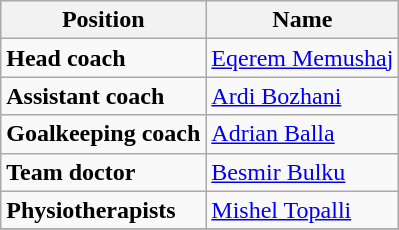<table class="wikitable">
<tr>
<th>Position</th>
<th>Name</th>
</tr>
<tr>
<td><strong>Head coach</strong></td>
<td> <a href='#'>Eqerem Memushaj</a></td>
</tr>
<tr>
<td><strong>Assistant coach</strong></td>
<td> <a href='#'>Ardi Bozhani</a></td>
</tr>
<tr>
<td><strong>Goalkeeping coach</strong></td>
<td> <a href='#'>Adrian Balla</a></td>
</tr>
<tr>
<td><strong>Team doctor</strong></td>
<td> <a href='#'>Besmir Bulku</a></td>
</tr>
<tr>
<td><strong>Physiotherapists</strong></td>
<td> <a href='#'>Mishel Topalli</a></td>
</tr>
<tr>
</tr>
</table>
